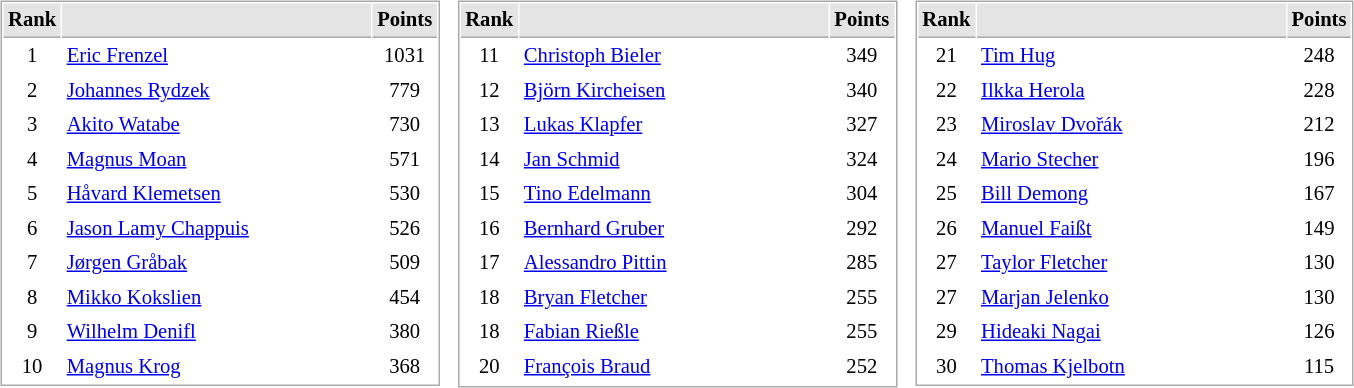<table border="0" cellspacing="10">
<tr>
<td valign=top><br><table cellspacing="1" cellpadding="3" style="border:1px solid #AAAAAA;font-size:86%">
<tr bgcolor="#E4E4E4">
<th style="border-bottom:1px solid #AAAAAA" width=10>Rank</th>
<th style="border-bottom:1px solid #AAAAAA" width=200></th>
<th style="border-bottom:1px solid #AAAAAA" width=20>Points</th>
</tr>
<tr align="center">
<td>1</td>
<td align="left"> <a href='#'>Eric Frenzel</a></td>
<td>1031</td>
</tr>
<tr align="center">
<td>2</td>
<td align="left"> <a href='#'>Johannes Rydzek</a></td>
<td>779</td>
</tr>
<tr align="center">
<td>3</td>
<td align="left"> <a href='#'>Akito Watabe</a></td>
<td>730</td>
</tr>
<tr align="center">
<td>4</td>
<td align="left"> <a href='#'>Magnus Moan</a></td>
<td>571</td>
</tr>
<tr align="center">
<td>5</td>
<td align="left"> <a href='#'>Håvard Klemetsen</a></td>
<td>530</td>
</tr>
<tr align="center">
<td>6</td>
<td align="left"> <a href='#'>Jason Lamy Chappuis</a></td>
<td>526</td>
</tr>
<tr align="center">
<td>7</td>
<td align="left"> <a href='#'>Jørgen Gråbak</a></td>
<td>509</td>
</tr>
<tr align="center">
<td>8</td>
<td align="left"> <a href='#'>Mikko Kokslien</a></td>
<td>454</td>
</tr>
<tr align="center">
<td>9</td>
<td align="left"> <a href='#'>Wilhelm Denifl</a></td>
<td>380</td>
</tr>
<tr align="center">
<td>10</td>
<td align="left"> <a href='#'>Magnus Krog</a></td>
<td>368</td>
</tr>
</table>
</td>
<td valign=top><br><table cellspacing="1" cellpadding="3" style="border:1px solid #AAAAAA;font-size:86%">
<tr bgcolor="#E4E4E4">
<th style="border-bottom:1px solid #AAAAAA" width=10>Rank</th>
<th style="border-bottom:1px solid #AAAAAA" width=200></th>
<th style="border-bottom:1px solid #AAAAAA" width=20>Points</th>
</tr>
<tr align="center">
<td>11</td>
<td align="left"> <a href='#'>Christoph Bieler</a></td>
<td>349</td>
</tr>
<tr align="center">
<td>12</td>
<td align="left"> <a href='#'>Björn Kircheisen</a></td>
<td>340</td>
</tr>
<tr align="center">
<td>13</td>
<td align="left"> <a href='#'>Lukas Klapfer</a></td>
<td>327</td>
</tr>
<tr align="center">
<td>14</td>
<td align="left"> <a href='#'>Jan Schmid</a></td>
<td>324</td>
</tr>
<tr align="center">
<td>15</td>
<td align="left"> <a href='#'>Tino Edelmann</a></td>
<td>304</td>
</tr>
<tr align="center">
<td>16</td>
<td align="left"> <a href='#'>Bernhard Gruber</a></td>
<td>292</td>
</tr>
<tr align="center">
<td>17</td>
<td align="left"> <a href='#'>Alessandro Pittin</a></td>
<td>285</td>
</tr>
<tr align="center">
<td>18</td>
<td align="left"> <a href='#'>Bryan Fletcher</a></td>
<td>255</td>
</tr>
<tr align="center">
<td>18</td>
<td align="left"> <a href='#'>Fabian Rießle</a></td>
<td>255</td>
</tr>
<tr align="center">
<td>20</td>
<td align="left"> <a href='#'>François Braud</a></td>
<td>252</td>
</tr>
<tr align="center">
</tr>
</table>
</td>
<td valign=top><br><table cellspacing="1" cellpadding="3" style="border:1px solid #AAAAAA;font-size:86%">
<tr bgcolor="#E4E4E4">
<th style="border-bottom:1px solid #AAAAAA" width=10>Rank</th>
<th style="border-bottom:1px solid #AAAAAA" width=200></th>
<th style="border-bottom:1px solid #AAAAAA" width=20>Points</th>
</tr>
<tr align="center">
<td>21</td>
<td align="left"> <a href='#'>Tim Hug</a></td>
<td>248</td>
</tr>
<tr align="center">
<td>22</td>
<td align="left"> <a href='#'>Ilkka Herola</a></td>
<td>228</td>
</tr>
<tr align="center">
<td>23</td>
<td align="left"> <a href='#'>Miroslav Dvořák</a></td>
<td>212</td>
</tr>
<tr align="center">
<td>24</td>
<td align="left"> <a href='#'>Mario Stecher</a></td>
<td>196</td>
</tr>
<tr align="center">
<td>25</td>
<td align="left"> <a href='#'>Bill Demong</a></td>
<td>167</td>
</tr>
<tr align="center">
<td>26</td>
<td align="left"> <a href='#'>Manuel Faißt</a></td>
<td>149</td>
</tr>
<tr align="center">
<td>27</td>
<td align="left"> <a href='#'>Taylor Fletcher</a></td>
<td>130</td>
</tr>
<tr align="center">
<td>27</td>
<td align="left"> <a href='#'>Marjan Jelenko</a></td>
<td>130</td>
</tr>
<tr align="center">
<td>29</td>
<td align="left"> <a href='#'>Hideaki Nagai</a></td>
<td>126</td>
</tr>
<tr align="center">
<td>30</td>
<td align="left"> <a href='#'>Thomas Kjelbotn</a></td>
<td>115</td>
</tr>
</table>
</td>
</tr>
</table>
